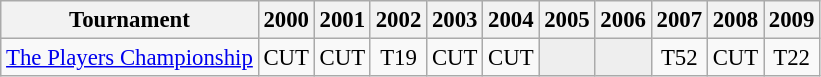<table class="wikitable" style="font-size:95%;text-align:center;">
<tr>
<th>Tournament</th>
<th>2000</th>
<th>2001</th>
<th>2002</th>
<th>2003</th>
<th>2004</th>
<th>2005</th>
<th>2006</th>
<th>2007</th>
<th>2008</th>
<th>2009</th>
</tr>
<tr>
<td align=left><a href='#'>The Players Championship</a></td>
<td>CUT</td>
<td>CUT</td>
<td>T19</td>
<td>CUT</td>
<td>CUT</td>
<td style="background:#eeeeee;"></td>
<td style="background:#eeeeee;"></td>
<td>T52</td>
<td>CUT</td>
<td>T22</td>
</tr>
</table>
